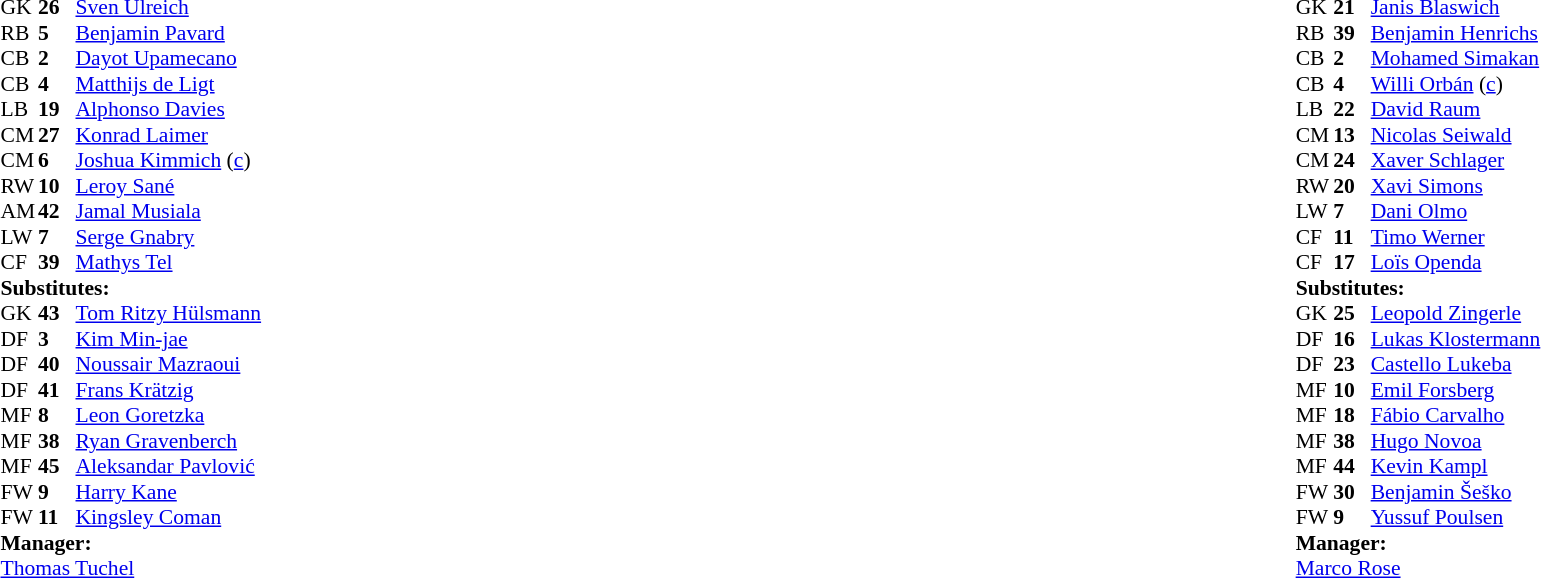<table width="100%">
<tr>
<td valign="top" width="40%"><br><table style="font-size:90%" cellspacing="0" cellpadding="0">
<tr>
<th width=25></th>
<th width=25></th>
</tr>
<tr>
<td>GK</td>
<td><strong>26</strong></td>
<td> <a href='#'>Sven Ulreich</a></td>
</tr>
<tr>
<td>RB</td>
<td><strong>5</strong></td>
<td> <a href='#'>Benjamin Pavard</a></td>
<td></td>
<td></td>
</tr>
<tr>
<td>CB</td>
<td><strong>2</strong></td>
<td> <a href='#'>Dayot Upamecano</a></td>
<td></td>
</tr>
<tr>
<td>CB</td>
<td><strong>4</strong></td>
<td> <a href='#'>Matthijs de Ligt</a></td>
<td></td>
<td></td>
</tr>
<tr>
<td>LB</td>
<td><strong>19</strong></td>
<td> <a href='#'>Alphonso Davies</a></td>
</tr>
<tr>
<td>CM</td>
<td><strong>27</strong></td>
<td> <a href='#'>Konrad Laimer</a></td>
<td></td>
<td></td>
</tr>
<tr>
<td>CM</td>
<td><strong>6</strong></td>
<td> <a href='#'>Joshua Kimmich</a> (<a href='#'>c</a>)</td>
<td></td>
<td></td>
</tr>
<tr>
<td>RW</td>
<td><strong>10</strong></td>
<td> <a href='#'>Leroy Sané</a></td>
</tr>
<tr>
<td>AM</td>
<td><strong>42</strong></td>
<td> <a href='#'>Jamal Musiala</a></td>
</tr>
<tr>
<td>LW</td>
<td><strong>7</strong></td>
<td> <a href='#'>Serge Gnabry</a></td>
</tr>
<tr>
<td>CF</td>
<td><strong>39</strong></td>
<td> <a href='#'>Mathys Tel</a></td>
<td></td>
<td></td>
</tr>
<tr>
<td colspan=3><strong>Substitutes:</strong></td>
</tr>
<tr>
<td>GK</td>
<td><strong>43</strong></td>
<td> <a href='#'>Tom Ritzy Hülsmann</a></td>
</tr>
<tr>
<td>DF</td>
<td><strong>3</strong></td>
<td> <a href='#'>Kim Min-jae</a></td>
<td></td>
<td></td>
</tr>
<tr>
<td>DF</td>
<td><strong>40</strong></td>
<td> <a href='#'>Noussair Mazraoui</a></td>
<td></td>
<td></td>
</tr>
<tr>
<td>DF</td>
<td><strong>41</strong></td>
<td> <a href='#'>Frans Krätzig</a></td>
</tr>
<tr>
<td>MF</td>
<td><strong>8</strong></td>
<td> <a href='#'>Leon Goretzka</a></td>
<td></td>
<td></td>
</tr>
<tr>
<td>MF</td>
<td><strong>38</strong></td>
<td> <a href='#'>Ryan Gravenberch</a></td>
</tr>
<tr>
<td>MF</td>
<td><strong>45</strong></td>
<td> <a href='#'>Aleksandar Pavlović</a></td>
</tr>
<tr>
<td>FW</td>
<td><strong>9</strong></td>
<td> <a href='#'>Harry Kane</a></td>
<td></td>
<td></td>
</tr>
<tr>
<td>FW</td>
<td><strong>11</strong></td>
<td> <a href='#'>Kingsley Coman</a></td>
<td></td>
<td></td>
</tr>
<tr>
<td colspan=3><strong>Manager:</strong></td>
</tr>
<tr>
<td colspan=3> <a href='#'>Thomas Tuchel</a></td>
</tr>
</table>
</td>
<td valign="top"></td>
<td valign="top" width="50%"><br><table style="font-size:90%; margin:auto" cellspacing="0" cellpadding="0">
<tr>
<th width=25></th>
<th width=25></th>
</tr>
<tr>
<td>GK</td>
<td><strong>21</strong></td>
<td> <a href='#'>Janis Blaswich</a></td>
</tr>
<tr>
<td>RB</td>
<td><strong>39</strong></td>
<td> <a href='#'>Benjamin Henrichs</a></td>
<td></td>
<td></td>
</tr>
<tr>
<td>CB</td>
<td><strong>2</strong></td>
<td> <a href='#'>Mohamed Simakan</a></td>
</tr>
<tr>
<td>CB</td>
<td><strong>4</strong></td>
<td> <a href='#'>Willi Orbán</a> (<a href='#'>c</a>)</td>
</tr>
<tr>
<td>LB</td>
<td><strong>22</strong></td>
<td> <a href='#'>David Raum</a></td>
</tr>
<tr>
<td>CM</td>
<td><strong>13</strong></td>
<td> <a href='#'>Nicolas Seiwald</a></td>
</tr>
<tr>
<td>CM</td>
<td><strong>24</strong></td>
<td> <a href='#'>Xaver Schlager</a></td>
</tr>
<tr>
<td>RW</td>
<td><strong>20</strong></td>
<td> <a href='#'>Xavi Simons</a></td>
<td></td>
<td></td>
</tr>
<tr>
<td>LW</td>
<td><strong>7</strong></td>
<td> <a href='#'>Dani Olmo</a></td>
<td></td>
<td></td>
</tr>
<tr>
<td>CF</td>
<td><strong>11</strong></td>
<td> <a href='#'>Timo Werner</a></td>
<td></td>
<td></td>
</tr>
<tr>
<td>CF</td>
<td><strong>17</strong></td>
<td> <a href='#'>Loïs Openda</a></td>
<td></td>
<td></td>
</tr>
<tr>
<td colspan=3><strong>Substitutes:</strong></td>
</tr>
<tr>
<td>GK</td>
<td><strong>25</strong></td>
<td> <a href='#'>Leopold Zingerle</a></td>
</tr>
<tr>
<td>DF</td>
<td><strong>16</strong></td>
<td> <a href='#'>Lukas Klostermann</a></td>
<td></td>
<td></td>
</tr>
<tr>
<td>DF</td>
<td><strong>23</strong></td>
<td> <a href='#'>Castello Lukeba</a></td>
</tr>
<tr>
<td>MF</td>
<td><strong>10</strong></td>
<td> <a href='#'>Emil Forsberg</a></td>
<td></td>
<td></td>
</tr>
<tr>
<td>MF</td>
<td><strong>18</strong></td>
<td> <a href='#'>Fábio Carvalho</a></td>
<td></td>
<td></td>
</tr>
<tr>
<td>MF</td>
<td><strong>38</strong></td>
<td> <a href='#'>Hugo Novoa</a></td>
</tr>
<tr>
<td>MF</td>
<td><strong>44</strong></td>
<td> <a href='#'>Kevin Kampl</a></td>
</tr>
<tr>
<td>FW</td>
<td><strong>30</strong></td>
<td> <a href='#'>Benjamin Šeško</a></td>
<td></td>
<td></td>
</tr>
<tr>
<td>FW</td>
<td><strong>9</strong></td>
<td> <a href='#'>Yussuf Poulsen</a></td>
<td></td>
<td></td>
</tr>
<tr>
<td colspan=3><strong>Manager:</strong></td>
</tr>
<tr>
<td colspan=3> <a href='#'>Marco Rose</a></td>
</tr>
</table>
</td>
</tr>
</table>
